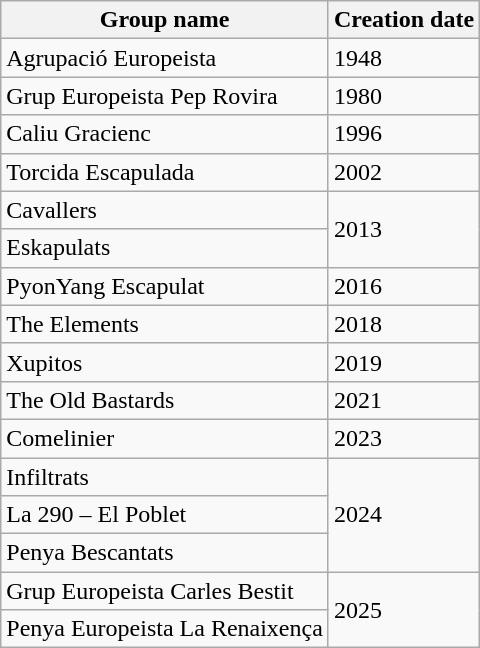<table class="wikitable">
<tr>
<th>Group name</th>
<th>Creation date</th>
</tr>
<tr>
<td>Agrupació Europeista</td>
<td>1948</td>
</tr>
<tr>
<td>Grup Europeista Pep Rovira</td>
<td>1980</td>
</tr>
<tr>
<td>Caliu Gracienc</td>
<td>1996</td>
</tr>
<tr>
<td>Torcida Escapulada</td>
<td>2002</td>
</tr>
<tr>
<td>Cavallers</td>
<td rowspan="2">2013</td>
</tr>
<tr>
<td>Eskapulats</td>
</tr>
<tr>
<td>PyonYang Escapulat</td>
<td>2016</td>
</tr>
<tr>
<td>The Elements</td>
<td>2018</td>
</tr>
<tr>
<td>Xupitos</td>
<td>2019</td>
</tr>
<tr>
<td>The Old Bastards</td>
<td>2021</td>
</tr>
<tr>
<td>Comelinier</td>
<td>2023</td>
</tr>
<tr>
<td>Infiltrats</td>
<td rowspan="3">2024</td>
</tr>
<tr>
<td>La 290 – El Poblet</td>
</tr>
<tr>
<td>Penya Bescantats</td>
</tr>
<tr>
<td>Grup Europeista Carles Bestit</td>
<td rowspan="2">2025</td>
</tr>
<tr>
<td>Penya Europeista La Renaixença</td>
</tr>
</table>
